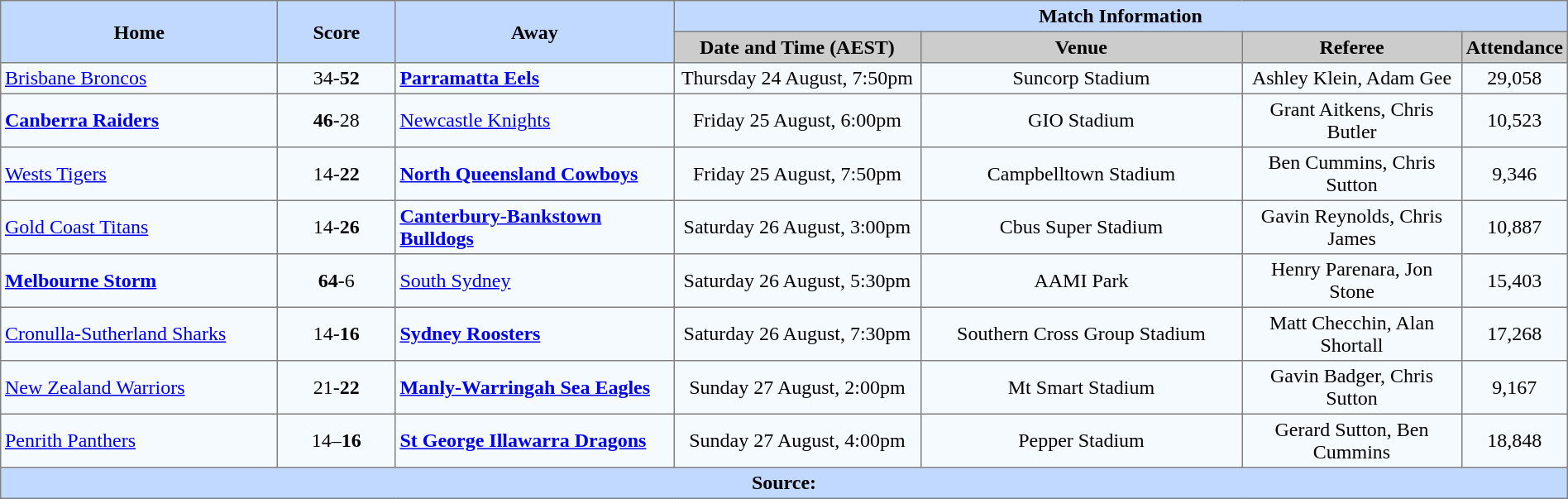<table border=1 style="border-collapse:collapse;  text-align:center;" cellpadding=3 cellspacing=0 width=100%>
<tr bgcolor=#C1D8FF>
<th rowspan=2 width=19%>Home</th>
<th rowspan=2 width=8%>Score</th>
<th rowspan=2 width=19%>Away</th>
<th colspan=6>Match Information</th>
</tr>
<tr bgcolor=#CCCCCC>
<th width=17%>Date and Time (AEST)</th>
<th width=22%>Venue</th>
<th width=50%>Referee</th>
<th width=7%>Attendance</th>
</tr>
<tr style="text-align:center; background:#f5faff;">
<td align="left"> <a href='#'>Brisbane Broncos</a></td>
<td>34-<strong>52</strong></td>
<td align="left"> <strong><a href='#'>Parramatta Eels</a></strong></td>
<td>Thursday 24 August, 7:50pm</td>
<td>Suncorp Stadium</td>
<td>Ashley Klein, Adam Gee</td>
<td>29,058</td>
</tr>
<tr style="text-align:center; background:#f5faff;">
<td align="left"> <strong><a href='#'>Canberra Raiders</a></strong></td>
<td><strong>46</strong>-28</td>
<td align="left"> <a href='#'>Newcastle Knights</a></td>
<td>Friday 25 August, 6:00pm</td>
<td>GIO Stadium</td>
<td>Grant Aitkens, Chris Butler</td>
<td>10,523</td>
</tr>
<tr style="text-align:center; background:#f5faff;">
<td align="left"> <a href='#'>Wests Tigers</a></td>
<td>14-<strong>22</strong></td>
<td align="left"> <strong><a href='#'>North Queensland Cowboys</a></strong></td>
<td>Friday 25 August, 7:50pm</td>
<td>Campbelltown Stadium</td>
<td>Ben Cummins, Chris Sutton</td>
<td>9,346</td>
</tr>
<tr style="text-align:center; background:#f5faff;">
<td align="left"> <a href='#'>Gold Coast Titans</a></td>
<td>14-<strong>26</strong></td>
<td align="left"> <strong><a href='#'>Canterbury-Bankstown Bulldogs</a></strong></td>
<td>Saturday 26 August, 3:00pm</td>
<td>Cbus Super Stadium</td>
<td>Gavin Reynolds, Chris James</td>
<td>10,887</td>
</tr>
<tr style="text-align:center; background:#f5faff;">
<td align="left"> <strong><a href='#'>Melbourne Storm</a></strong></td>
<td><strong>64</strong>-6</td>
<td align="left"> <a href='#'>South Sydney</a></td>
<td>Saturday 26 August, 5:30pm</td>
<td>AAMI Park</td>
<td>Henry Parenara, Jon Stone</td>
<td>15,403</td>
</tr>
<tr style="text-align:center; background:#f5faff;">
<td align="left"> <a href='#'>Cronulla-Sutherland Sharks</a></td>
<td>14-<strong>16</strong></td>
<td align="left"> <strong><a href='#'>Sydney Roosters</a></strong></td>
<td>Saturday 26 August, 7:30pm</td>
<td>Southern Cross Group Stadium</td>
<td>Matt Checchin, Alan Shortall</td>
<td>17,268</td>
</tr>
<tr style="text-align:center; background:#f5faff;">
<td align="left"> <a href='#'>New Zealand Warriors</a></td>
<td>21-<strong>22</strong></td>
<td align="left"> <strong><a href='#'>Manly-Warringah Sea Eagles</a></strong></td>
<td>Sunday 27 August, 2:00pm</td>
<td>Mt Smart Stadium</td>
<td>Gavin Badger, Chris Sutton</td>
<td>9,167</td>
</tr>
<tr style="text-align:center; background:#f5faff;">
<td align="left"> <a href='#'>Penrith Panthers</a></td>
<td>14–<strong>16</strong></td>
<td align="left"> <strong><a href='#'>St George Illawarra Dragons</a></strong></td>
<td>Sunday 27 August, 4:00pm</td>
<td>Pepper Stadium</td>
<td>Gerard Sutton, Ben Cummins</td>
<td>18,848</td>
</tr>
<tr style="background:#c1d8ff;">
<th colspan=7>Source:</th>
</tr>
</table>
